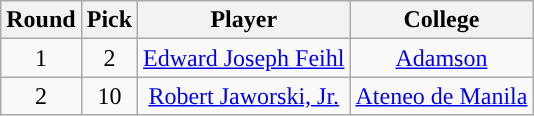<table class="wikitable sortable sortable">
<tr>
<th>Round</th>
<th>Pick</th>
<th>Player</th>
<th>College</th>
</tr>
<tr style="text-align: center">
<td align="center">1</td>
<td align="center">2</td>
<td><a href='#'>Edward Joseph Feihl</a></td>
<td><a href='#'>Adamson</a></td>
</tr>
<tr style="text-align: center">
<td align="center">2</td>
<td align="center">10</td>
<td><a href='#'>Robert Jaworski, Jr.</a></td>
<td><a href='#'>Ateneo de Manila</a></td>
</tr>
</table>
